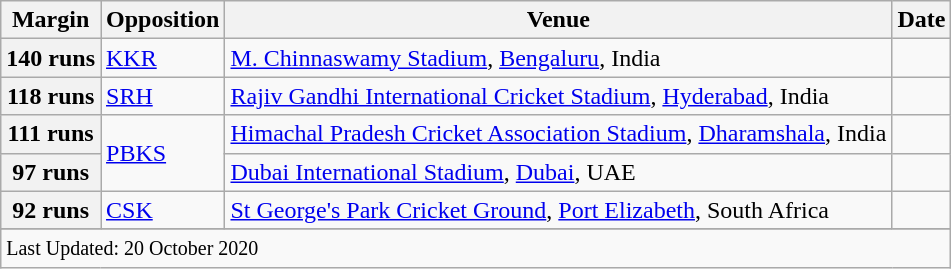<table class="wikitable">
<tr>
<th>Margin</th>
<th>Opposition</th>
<th>Venue</th>
<th>Date</th>
</tr>
<tr>
<th scope=row style=text-align:center;>140 runs</th>
<td><a href='#'>KKR</a></td>
<td><a href='#'>M. Chinnaswamy Stadium</a>, <a href='#'>Bengaluru</a>, India</td>
<td></td>
</tr>
<tr>
<th scope=row style=text-align:center;>118 runs</th>
<td><a href='#'>SRH</a></td>
<td><a href='#'>Rajiv Gandhi International Cricket Stadium</a>, <a href='#'>Hyderabad</a>, India</td>
<td></td>
</tr>
<tr>
<th scope=row style=text-align:center;>111 runs</th>
<td rowspan=2><a href='#'>PBKS</a></td>
<td><a href='#'>Himachal Pradesh Cricket Association Stadium</a>, <a href='#'>Dharamshala</a>, India</td>
<td></td>
</tr>
<tr>
<th scope=row style=text-align:center;>97 runs</th>
<td><a href='#'>Dubai International Stadium</a>, <a href='#'>Dubai</a>, UAE</td>
<td></td>
</tr>
<tr>
<th scope=row style=text-align:center;>92 runs</th>
<td><a href='#'>CSK</a></td>
<td><a href='#'>St George's Park Cricket Ground</a>, <a href='#'>Port Elizabeth</a>, South Africa</td>
<td></td>
</tr>
<tr>
</tr>
<tr class=sortbottom>
<td colspan=4><small>Last Updated: 20 October 2020</small></td>
</tr>
</table>
